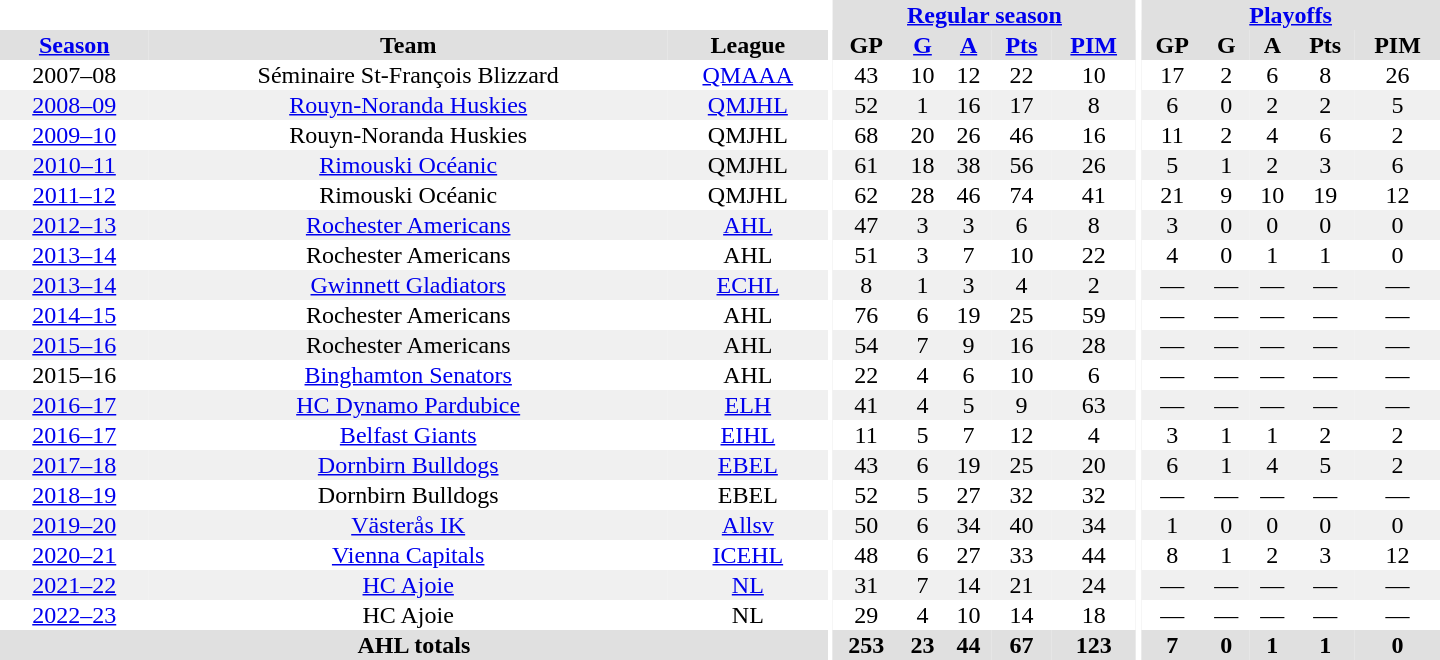<table border="0" cellpadding="1" cellspacing="0" style="text-align:center; width:60em">
<tr bgcolor="#e0e0e0">
<th colspan="3" bgcolor="#ffffff"></th>
<th rowspan="99" bgcolor="#ffffff"></th>
<th colspan="5"><a href='#'>Regular season</a></th>
<th rowspan="99" bgcolor="#ffffff"></th>
<th colspan="5"><a href='#'>Playoffs</a></th>
</tr>
<tr bgcolor="#e0e0e0">
<th><a href='#'>Season</a></th>
<th>Team</th>
<th>League</th>
<th>GP</th>
<th><a href='#'>G</a></th>
<th><a href='#'>A</a></th>
<th><a href='#'>Pts</a></th>
<th><a href='#'>PIM</a></th>
<th>GP</th>
<th>G</th>
<th>A</th>
<th>Pts</th>
<th>PIM</th>
</tr>
<tr>
<td>2007–08</td>
<td>Séminaire St-François Blizzard</td>
<td><a href='#'>QMAAA</a></td>
<td>43</td>
<td>10</td>
<td>12</td>
<td>22</td>
<td>10</td>
<td>17</td>
<td>2</td>
<td>6</td>
<td>8</td>
<td>26</td>
</tr>
<tr bgcolor="#f0f0f0">
<td><a href='#'>2008–09</a></td>
<td><a href='#'>Rouyn-Noranda Huskies</a></td>
<td><a href='#'>QMJHL</a></td>
<td>52</td>
<td>1</td>
<td>16</td>
<td>17</td>
<td>8</td>
<td>6</td>
<td>0</td>
<td>2</td>
<td>2</td>
<td>5</td>
</tr>
<tr>
<td><a href='#'>2009–10</a></td>
<td>Rouyn-Noranda Huskies</td>
<td>QMJHL</td>
<td>68</td>
<td>20</td>
<td>26</td>
<td>46</td>
<td>16</td>
<td>11</td>
<td>2</td>
<td>4</td>
<td>6</td>
<td>2</td>
</tr>
<tr bgcolor="#f0f0f0">
<td><a href='#'>2010–11</a></td>
<td><a href='#'>Rimouski Océanic</a></td>
<td>QMJHL</td>
<td>61</td>
<td>18</td>
<td>38</td>
<td>56</td>
<td>26</td>
<td>5</td>
<td>1</td>
<td>2</td>
<td>3</td>
<td>6</td>
</tr>
<tr>
<td><a href='#'>2011–12</a></td>
<td>Rimouski Océanic</td>
<td>QMJHL</td>
<td>62</td>
<td>28</td>
<td>46</td>
<td>74</td>
<td>41</td>
<td>21</td>
<td>9</td>
<td>10</td>
<td>19</td>
<td>12</td>
</tr>
<tr bgcolor="#f0f0f0">
<td><a href='#'>2012–13</a></td>
<td><a href='#'>Rochester Americans</a></td>
<td><a href='#'>AHL</a></td>
<td>47</td>
<td>3</td>
<td>3</td>
<td>6</td>
<td>8</td>
<td>3</td>
<td>0</td>
<td>0</td>
<td>0</td>
<td>0</td>
</tr>
<tr>
<td><a href='#'>2013–14</a></td>
<td>Rochester Americans</td>
<td>AHL</td>
<td>51</td>
<td>3</td>
<td>7</td>
<td>10</td>
<td>22</td>
<td>4</td>
<td>0</td>
<td>1</td>
<td>1</td>
<td>0</td>
</tr>
<tr bgcolor="#f0f0f0">
<td><a href='#'>2013–14</a></td>
<td><a href='#'>Gwinnett Gladiators</a></td>
<td><a href='#'>ECHL</a></td>
<td>8</td>
<td>1</td>
<td>3</td>
<td>4</td>
<td>2</td>
<td>—</td>
<td>—</td>
<td>—</td>
<td>—</td>
<td>—</td>
</tr>
<tr>
<td><a href='#'>2014–15</a></td>
<td>Rochester Americans</td>
<td>AHL</td>
<td>76</td>
<td>6</td>
<td>19</td>
<td>25</td>
<td>59</td>
<td>—</td>
<td>—</td>
<td>—</td>
<td>—</td>
<td>—</td>
</tr>
<tr bgcolor="#f0f0f0">
<td><a href='#'>2015–16</a></td>
<td>Rochester Americans</td>
<td>AHL</td>
<td>54</td>
<td>7</td>
<td>9</td>
<td>16</td>
<td>28</td>
<td>—</td>
<td>—</td>
<td>—</td>
<td>—</td>
<td>—</td>
</tr>
<tr>
<td>2015–16</td>
<td><a href='#'>Binghamton Senators</a></td>
<td>AHL</td>
<td>22</td>
<td>4</td>
<td>6</td>
<td>10</td>
<td>6</td>
<td>—</td>
<td>—</td>
<td>—</td>
<td>—</td>
<td>—</td>
</tr>
<tr bgcolor="#f0f0f0">
<td><a href='#'>2016–17</a></td>
<td><a href='#'>HC Dynamo Pardubice</a></td>
<td><a href='#'>ELH</a></td>
<td>41</td>
<td>4</td>
<td>5</td>
<td>9</td>
<td>63</td>
<td>—</td>
<td>—</td>
<td>—</td>
<td>—</td>
<td>—</td>
</tr>
<tr>
<td><a href='#'>2016–17</a></td>
<td><a href='#'>Belfast Giants</a></td>
<td><a href='#'>EIHL</a></td>
<td>11</td>
<td>5</td>
<td>7</td>
<td>12</td>
<td>4</td>
<td>3</td>
<td>1</td>
<td>1</td>
<td>2</td>
<td>2</td>
</tr>
<tr bgcolor="#f0f0f0">
<td><a href='#'>2017–18</a></td>
<td><a href='#'>Dornbirn Bulldogs</a></td>
<td><a href='#'>EBEL</a></td>
<td>43</td>
<td>6</td>
<td>19</td>
<td>25</td>
<td>20</td>
<td>6</td>
<td>1</td>
<td>4</td>
<td>5</td>
<td>2</td>
</tr>
<tr>
<td><a href='#'>2018–19</a></td>
<td>Dornbirn Bulldogs</td>
<td>EBEL</td>
<td>52</td>
<td>5</td>
<td>27</td>
<td>32</td>
<td>32</td>
<td>—</td>
<td>—</td>
<td>—</td>
<td>—</td>
<td>—</td>
</tr>
<tr bgcolor="#f0f0f0">
<td><a href='#'>2019–20</a></td>
<td><a href='#'>Västerås IK</a></td>
<td><a href='#'>Allsv</a></td>
<td>50</td>
<td>6</td>
<td>34</td>
<td>40</td>
<td>34</td>
<td>1</td>
<td>0</td>
<td>0</td>
<td>0</td>
<td>0</td>
</tr>
<tr>
<td><a href='#'>2020–21</a></td>
<td><a href='#'>Vienna Capitals</a></td>
<td><a href='#'>ICEHL</a></td>
<td>48</td>
<td>6</td>
<td>27</td>
<td>33</td>
<td>44</td>
<td>8</td>
<td>1</td>
<td>2</td>
<td>3</td>
<td>12</td>
</tr>
<tr bgcolor="#f0f0f0">
<td><a href='#'>2021–22</a></td>
<td><a href='#'>HC Ajoie</a></td>
<td><a href='#'>NL</a></td>
<td>31</td>
<td>7</td>
<td>14</td>
<td>21</td>
<td>24</td>
<td>—</td>
<td>—</td>
<td>—</td>
<td>—</td>
<td>—</td>
</tr>
<tr>
<td><a href='#'>2022–23</a></td>
<td>HC Ajoie</td>
<td>NL</td>
<td>29</td>
<td>4</td>
<td>10</td>
<td>14</td>
<td>18</td>
<td>—</td>
<td>—</td>
<td>—</td>
<td>—</td>
<td>—</td>
</tr>
<tr bgcolor="#e0e0e0">
<th colspan="3">AHL totals</th>
<th>253</th>
<th>23</th>
<th>44</th>
<th>67</th>
<th>123</th>
<th>7</th>
<th>0</th>
<th>1</th>
<th>1</th>
<th>0</th>
</tr>
</table>
